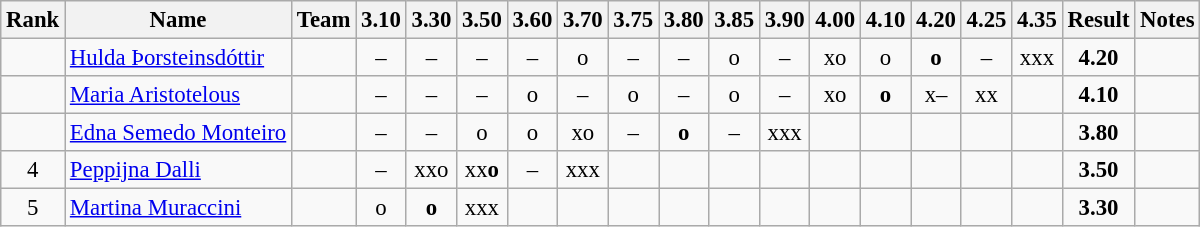<table class="wikitable sortable" style="text-align:center;font-size:95%">
<tr>
<th>Rank</th>
<th>Name</th>
<th>Team</th>
<th>3.10</th>
<th>3.30</th>
<th>3.50</th>
<th>3.60</th>
<th>3.70</th>
<th>3.75</th>
<th>3.80</th>
<th>3.85</th>
<th>3.90</th>
<th>4.00</th>
<th>4.10</th>
<th>4.20</th>
<th>4.25</th>
<th>4.35</th>
<th>Result</th>
<th>Notes</th>
</tr>
<tr>
<td></td>
<td align="left"><a href='#'>Hulda Þorsteinsdóttir</a></td>
<td align=left></td>
<td>–</td>
<td>–</td>
<td>–</td>
<td>–</td>
<td>o</td>
<td>–</td>
<td>–</td>
<td>o</td>
<td>–</td>
<td>xo</td>
<td>o</td>
<td><strong>o</strong></td>
<td>–</td>
<td>xxx</td>
<td><strong>4.20</strong></td>
<td></td>
</tr>
<tr>
<td></td>
<td align="left"><a href='#'>Maria Aristotelous</a></td>
<td align=left></td>
<td>–</td>
<td>–</td>
<td>–</td>
<td>o</td>
<td>–</td>
<td>o</td>
<td>–</td>
<td>o</td>
<td>–</td>
<td>xo</td>
<td><strong>o</strong></td>
<td>x–</td>
<td>xx</td>
<td></td>
<td><strong>4.10</strong></td>
<td></td>
</tr>
<tr>
<td></td>
<td align="left"><a href='#'>Edna Semedo Monteiro</a></td>
<td align=left></td>
<td>–</td>
<td>–</td>
<td>o</td>
<td>o</td>
<td>xo</td>
<td>–</td>
<td><strong>o</strong></td>
<td>–</td>
<td>xxx</td>
<td></td>
<td></td>
<td></td>
<td></td>
<td></td>
<td><strong>3.80</strong></td>
<td></td>
</tr>
<tr>
<td>4</td>
<td align="left"><a href='#'>Peppijna Dalli</a></td>
<td align=left></td>
<td>–</td>
<td>xxo</td>
<td>xx<strong>o</strong></td>
<td>–</td>
<td>xxx</td>
<td></td>
<td></td>
<td></td>
<td></td>
<td></td>
<td></td>
<td></td>
<td></td>
<td></td>
<td><strong>3.50</strong></td>
<td></td>
</tr>
<tr>
<td>5</td>
<td align="left"><a href='#'>Martina Muraccini</a></td>
<td align=left></td>
<td>o</td>
<td><strong>o</strong></td>
<td>xxx</td>
<td></td>
<td></td>
<td></td>
<td></td>
<td></td>
<td></td>
<td></td>
<td></td>
<td></td>
<td></td>
<td></td>
<td><strong>3.30</strong></td>
<td></td>
</tr>
</table>
